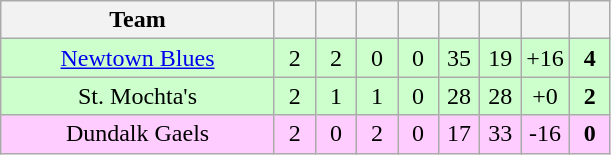<table class="wikitable" style="text-align:center">
<tr>
<th style="width:175px;">Team</th>
<th width="20"></th>
<th width="20"></th>
<th width="20"></th>
<th width="20"></th>
<th width="20"></th>
<th width="20"></th>
<th width="20"></th>
<th width="20"></th>
</tr>
<tr style="background:#cfc;">
<td><a href='#'>Newtown Blues</a></td>
<td>2</td>
<td>2</td>
<td>0</td>
<td>0</td>
<td>35</td>
<td>19</td>
<td>+16</td>
<td><strong>4</strong></td>
</tr>
<tr style="background:#cfc;">
<td>St. Mochta's</td>
<td>2</td>
<td>1</td>
<td>1</td>
<td>0</td>
<td>28</td>
<td>28</td>
<td>+0</td>
<td><strong>2</strong></td>
</tr>
<tr style="background:#fcf;">
<td>Dundalk Gaels</td>
<td>2</td>
<td>0</td>
<td>2</td>
<td>0</td>
<td>17</td>
<td>33</td>
<td>-16</td>
<td><strong>0</strong></td>
</tr>
</table>
